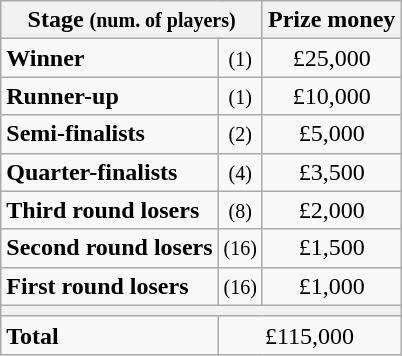<table class="wikitable">
<tr>
<th colspan=2>Stage <small>(num. of players)</small></th>
<th>Prize money</th>
</tr>
<tr>
<td><strong>Winner</strong></td>
<td align=center><small>(1)</small></td>
<td align=center>£25,000</td>
</tr>
<tr>
<td><strong>Runner-up</strong></td>
<td align=center><small>(1)</small></td>
<td align=center>£10,000</td>
</tr>
<tr>
<td><strong>Semi-finalists</strong></td>
<td align=center><small>(2)</small></td>
<td align=center>£5,000</td>
</tr>
<tr>
<td><strong>Quarter-finalists</strong></td>
<td align=center><small>(4)</small></td>
<td align=center>£3,500</td>
</tr>
<tr>
<td><strong>Third round losers</strong></td>
<td align=center><small>(8)</small></td>
<td align=center>£2,000</td>
</tr>
<tr>
<td><strong>Second round losers</strong></td>
<td align=center><small>(16)</small></td>
<td align=center>£1,500</td>
</tr>
<tr>
<td><strong>First round losers</strong></td>
<td align=center><small>(16)</small></td>
<td align=center>£1,000</td>
</tr>
<tr>
<th colspan=3></th>
</tr>
<tr>
<td><strong>Total</strong></td>
<td align=center colspan=2>£115,000</td>
</tr>
</table>
